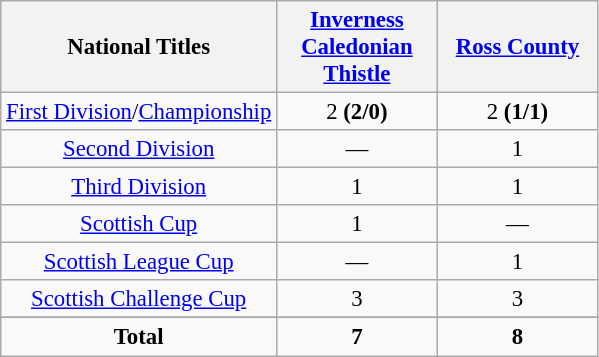<table class="wikitable" style="text-align:center;font-size:95%">
<tr>
<th>National Titles</th>
<th width="100"><a href='#'>Inverness Caledonian Thistle</a></th>
<th width="100"><a href='#'>Ross County</a></th>
</tr>
<tr>
<td><a href='#'>First Division</a>/<a href='#'>Championship</a></td>
<td>2 <strong>(2/0)</strong></td>
<td>2 <strong>(1/1)</strong></td>
</tr>
<tr>
<td><a href='#'>Second Division</a></td>
<td>—</td>
<td>1</td>
</tr>
<tr>
<td><a href='#'>Third Division</a></td>
<td>1</td>
<td>1</td>
</tr>
<tr>
<td><a href='#'>Scottish Cup</a></td>
<td>1</td>
<td>—</td>
</tr>
<tr>
<td><a href='#'>Scottish League Cup</a></td>
<td>—</td>
<td>1</td>
</tr>
<tr>
<td><a href='#'>Scottish Challenge Cup</a></td>
<td>3</td>
<td>3</td>
</tr>
<tr>
</tr>
<tr>
<td><strong>Total</strong></td>
<td><strong>7</strong></td>
<td><strong>8</strong></td>
</tr>
</table>
